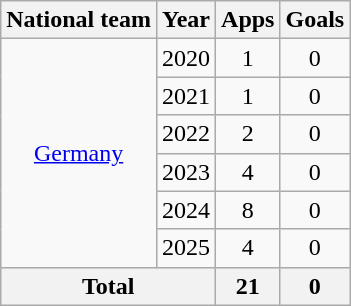<table class="wikitable" style="text-align:center">
<tr>
<th>National team</th>
<th>Year</th>
<th>Apps</th>
<th>Goals</th>
</tr>
<tr>
<td rowspan="6"><a href='#'>Germany</a></td>
<td>2020</td>
<td>1</td>
<td>0</td>
</tr>
<tr>
<td>2021</td>
<td>1</td>
<td>0</td>
</tr>
<tr>
<td>2022</td>
<td>2</td>
<td>0</td>
</tr>
<tr>
<td>2023</td>
<td>4</td>
<td>0</td>
</tr>
<tr>
<td>2024</td>
<td>8</td>
<td>0</td>
</tr>
<tr>
<td>2025</td>
<td>4</td>
<td>0</td>
</tr>
<tr>
<th colspan="2">Total</th>
<th>21</th>
<th>0</th>
</tr>
</table>
